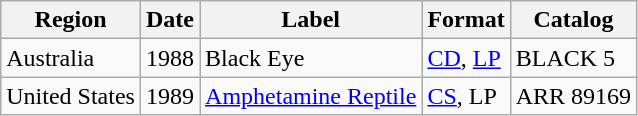<table class="wikitable">
<tr>
<th>Region</th>
<th>Date</th>
<th>Label</th>
<th>Format</th>
<th>Catalog</th>
</tr>
<tr>
<td>Australia</td>
<td>1988</td>
<td>Black Eye</td>
<td><a href='#'>CD</a>, <a href='#'>LP</a></td>
<td>BLACK 5</td>
</tr>
<tr>
<td>United States</td>
<td>1989</td>
<td><a href='#'>Amphetamine Reptile</a></td>
<td><a href='#'>CS</a>, LP</td>
<td>ARR 89169</td>
</tr>
</table>
